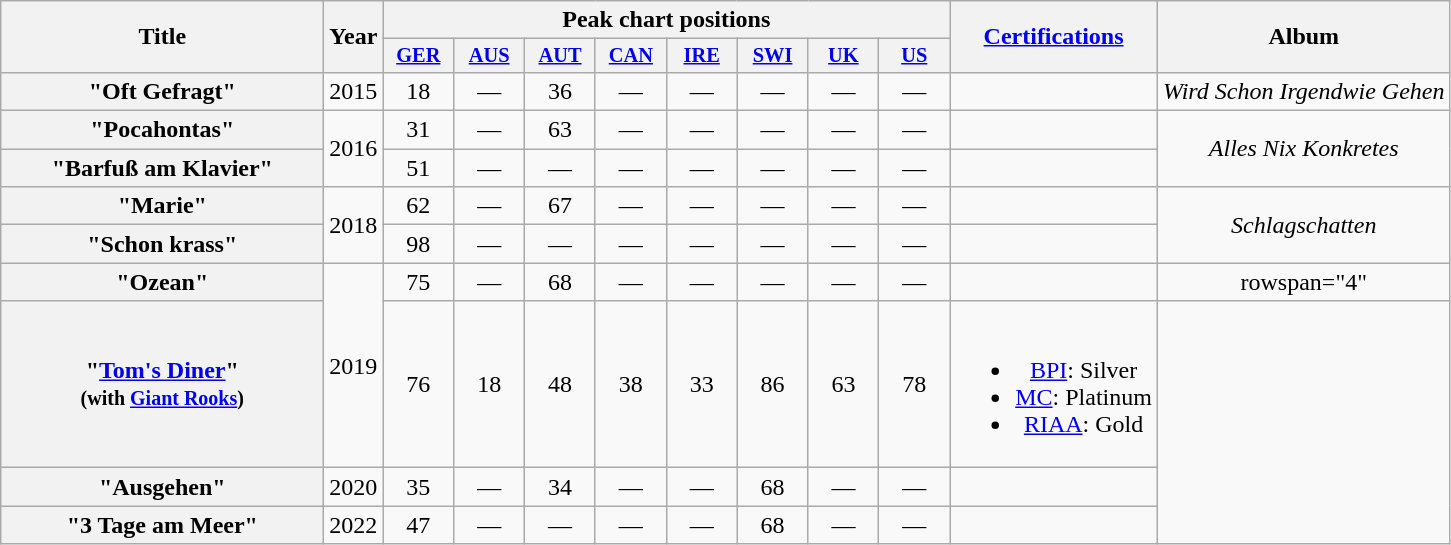<table class="wikitable plainrowheaders" style="text-align:center;">
<tr>
<th scope="col" rowspan="2" style="width:13em;">Title</th>
<th scope="col" rowspan="2" style="width:1em;">Year</th>
<th scope="col" colspan="8">Peak chart positions</th>
<th scope="col" rowspan="2"><a href='#'>Certifications</a></th>
<th scope="col" rowspan="2">Album</th>
</tr>
<tr>
<th scope="col" style="width:3em;font-size:85%;"><a href='#'>GER</a><br></th>
<th scope="col" style="width:3em;font-size:85%;"><a href='#'>AUS</a><br></th>
<th scope="col" style="width:3em;font-size:85%;"><a href='#'>AUT</a><br></th>
<th scope="col" style="width:3em;font-size:85%"><a href='#'>CAN</a><br></th>
<th scope="col" style="width:3em;font-size:85%"><a href='#'>IRE</a><br></th>
<th scope="col" style="width:3em;font-size:85%"><a href='#'>SWI</a><br></th>
<th scope="col" style="width:3em;font-size:85%"><a href='#'>UK</a><br></th>
<th scope="col" style="width:3em;font-size:85%"><a href='#'>US</a><br></th>
</tr>
<tr>
<th scope="row">"Oft Gefragt"</th>
<td>2015</td>
<td>18</td>
<td>—</td>
<td>36</td>
<td>—</td>
<td>—</td>
<td>—</td>
<td>—</td>
<td>—</td>
<td></td>
<td><em>Wird Schon Irgendwie Gehen</em></td>
</tr>
<tr>
<th scope="row">"Pocahontas"</th>
<td rowspan="2">2016</td>
<td>31</td>
<td>—</td>
<td>63</td>
<td>—</td>
<td>—</td>
<td>—</td>
<td>—</td>
<td>—</td>
<td></td>
<td rowspan="2"><em>Alles Nix Konkretes</em></td>
</tr>
<tr>
<th scope="row">"Barfuß am Klavier"</th>
<td>51</td>
<td>—</td>
<td>—</td>
<td>—</td>
<td>—</td>
<td>—</td>
<td>—</td>
<td>—</td>
<td></td>
</tr>
<tr>
<th scope="row">"Marie"</th>
<td rowspan="2">2018</td>
<td>62</td>
<td>—</td>
<td>67</td>
<td>—</td>
<td>—</td>
<td>—</td>
<td>—</td>
<td>—</td>
<td></td>
<td rowspan="2"><em>Schlagschatten</em></td>
</tr>
<tr>
<th scope="row">"Schon krass"</th>
<td>98</td>
<td>—</td>
<td>—</td>
<td>—</td>
<td>—</td>
<td>—</td>
<td>—</td>
<td>—</td>
<td></td>
</tr>
<tr>
<th scope="row">"Ozean"</th>
<td rowspan="2">2019</td>
<td>75</td>
<td>—</td>
<td>68</td>
<td>—</td>
<td>—</td>
<td>—</td>
<td>—</td>
<td>—</td>
<td></td>
<td>rowspan="4" </td>
</tr>
<tr>
<th scope="row">"<a href='#'>Tom's Diner</a>" <small><br> (with <a href='#'>Giant Rooks</a>)</small></th>
<td>76</td>
<td>18</td>
<td>48</td>
<td>38</td>
<td>33</td>
<td>86</td>
<td>63</td>
<td>78</td>
<td><br><ul><li><a href='#'>BPI</a>: Silver</li><li><a href='#'>MC</a>: Platinum</li><li><a href='#'>RIAA</a>: Gold</li></ul></td>
</tr>
<tr>
<th scope="row">"Ausgehen"</th>
<td>2020</td>
<td>35</td>
<td>—</td>
<td>34</td>
<td>—</td>
<td>—</td>
<td>68</td>
<td>—</td>
<td>—</td>
<td></td>
</tr>
<tr>
<th scope="row">"3 Tage am Meer"</th>
<td>2022</td>
<td>47</td>
<td>—</td>
<td>—</td>
<td>—</td>
<td>—</td>
<td>68</td>
<td>—</td>
<td>—</td>
<td></td>
</tr>
</table>
